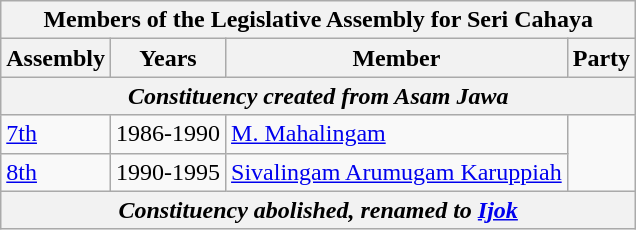<table class=wikitable>
<tr>
<th colspan=4>Members of the Legislative Assembly for Seri Cahaya</th>
</tr>
<tr>
<th>Assembly</th>
<th>Years</th>
<th>Member</th>
<th>Party</th>
</tr>
<tr>
<th colspan=4 align=center><em>Constituency created from Asam Jawa</em></th>
</tr>
<tr>
<td><a href='#'>7th</a></td>
<td>1986-1990</td>
<td><a href='#'>M. Mahalingam</a></td>
<td rowspan=2 bgcolor=></td>
</tr>
<tr>
<td><a href='#'>8th</a></td>
<td>1990-1995</td>
<td><a href='#'>Sivalingam Arumugam Karuppiah</a></td>
</tr>
<tr>
<th colspan=4 align=center><em>Constituency abolished, renamed to <a href='#'>Ijok</a></em></th>
</tr>
</table>
